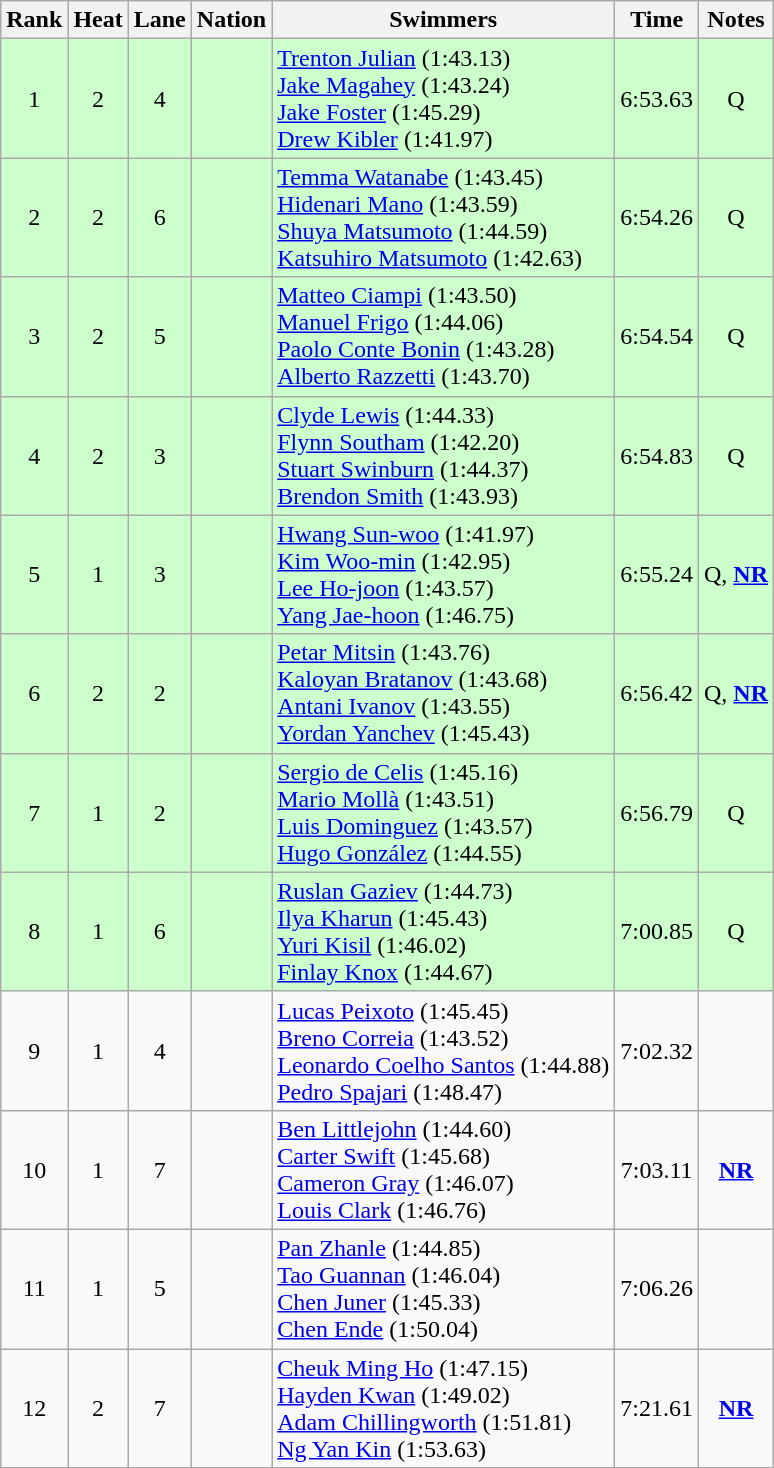<table class="wikitable sortable" style="text-align:center">
<tr>
<th>Rank</th>
<th>Heat</th>
<th>Lane</th>
<th>Nation</th>
<th>Swimmers</th>
<th>Time</th>
<th>Notes</th>
</tr>
<tr bgcolor=ccffcc>
<td>1</td>
<td>2</td>
<td>4</td>
<td align=left></td>
<td align=left><a href='#'>Trenton Julian</a> (1:43.13)<br><a href='#'>Jake Magahey</a> (1:43.24)<br><a href='#'>Jake Foster</a> (1:45.29)<br><a href='#'>Drew Kibler</a> (1:41.97)</td>
<td>6:53.63</td>
<td>Q</td>
</tr>
<tr bgcolor=ccffcc>
<td>2</td>
<td>2</td>
<td>6</td>
<td align=left></td>
<td align=left><a href='#'>Temma Watanabe</a> (1:43.45)<br><a href='#'>Hidenari Mano</a> (1:43.59)<br><a href='#'>Shuya Matsumoto</a> (1:44.59)<br><a href='#'>Katsuhiro Matsumoto</a> (1:42.63)</td>
<td>6:54.26</td>
<td>Q</td>
</tr>
<tr bgcolor=ccffcc>
<td>3</td>
<td>2</td>
<td>5</td>
<td align=left></td>
<td align=left><a href='#'>Matteo Ciampi</a> (1:43.50)<br><a href='#'>Manuel Frigo</a> (1:44.06)<br><a href='#'>Paolo Conte Bonin</a> (1:43.28)<br><a href='#'>Alberto Razzetti</a> (1:43.70)</td>
<td>6:54.54</td>
<td>Q</td>
</tr>
<tr bgcolor=ccffcc>
<td>4</td>
<td>2</td>
<td>3</td>
<td align=left></td>
<td align=left><a href='#'>Clyde Lewis</a> (1:44.33)<br><a href='#'>Flynn Southam</a> (1:42.20)<br><a href='#'>Stuart Swinburn</a> (1:44.37)<br><a href='#'>Brendon Smith</a> (1:43.93)</td>
<td>6:54.83</td>
<td>Q</td>
</tr>
<tr bgcolor=ccffcc>
<td>5</td>
<td>1</td>
<td>3</td>
<td align=left></td>
<td align=left><a href='#'>Hwang Sun-woo</a> (1:41.97)<br><a href='#'>Kim Woo-min</a> (1:42.95)<br><a href='#'>Lee Ho-joon</a> (1:43.57)<br><a href='#'>Yang Jae-hoon</a> (1:46.75)</td>
<td>6:55.24</td>
<td>Q, <strong><a href='#'>NR</a></strong></td>
</tr>
<tr bgcolor=ccffcc>
<td>6</td>
<td>2</td>
<td>2</td>
<td align=left></td>
<td align=left><a href='#'>Petar Mitsin</a> (1:43.76)<br><a href='#'>Kaloyan Bratanov</a> (1:43.68)<br><a href='#'>Antani Ivanov</a> (1:43.55)<br><a href='#'>Yordan Yanchev</a> (1:45.43)</td>
<td>6:56.42</td>
<td>Q, <strong><a href='#'>NR</a></strong></td>
</tr>
<tr bgcolor=ccffcc>
<td>7</td>
<td>1</td>
<td>2</td>
<td align=left></td>
<td align=left><a href='#'>Sergio de Celis</a> (1:45.16)<br><a href='#'>Mario Mollà</a> (1:43.51)<br><a href='#'>Luis Dominguez</a> (1:43.57)<br><a href='#'>Hugo González</a> (1:44.55)</td>
<td>6:56.79</td>
<td>Q</td>
</tr>
<tr bgcolor=ccffcc>
<td>8</td>
<td>1</td>
<td>6</td>
<td align=left></td>
<td align=left><a href='#'>Ruslan Gaziev</a> (1:44.73)<br><a href='#'>Ilya Kharun</a> (1:45.43)<br><a href='#'>Yuri Kisil</a> (1:46.02)<br><a href='#'>Finlay Knox</a> (1:44.67)</td>
<td>7:00.85</td>
<td>Q</td>
</tr>
<tr>
<td>9</td>
<td>1</td>
<td>4</td>
<td align=left></td>
<td align=left><a href='#'>Lucas Peixoto</a> (1:45.45)<br><a href='#'>Breno Correia</a> (1:43.52)<br><a href='#'>Leonardo Coelho Santos</a> (1:44.88)<br><a href='#'>Pedro Spajari</a> (1:48.47)</td>
<td>7:02.32</td>
<td></td>
</tr>
<tr>
<td>10</td>
<td>1</td>
<td>7</td>
<td align=left></td>
<td align=left><a href='#'>Ben Littlejohn</a> (1:44.60)<br><a href='#'>Carter Swift</a> (1:45.68)<br><a href='#'>Cameron Gray</a> (1:46.07)<br><a href='#'>Louis Clark</a> (1:46.76)</td>
<td>7:03.11</td>
<td><strong><a href='#'>NR</a></strong></td>
</tr>
<tr>
<td>11</td>
<td>1</td>
<td>5</td>
<td align=left></td>
<td align=left><a href='#'>Pan Zhanle</a> (1:44.85)<br><a href='#'>Tao Guannan</a> (1:46.04)<br><a href='#'>Chen Juner</a> (1:45.33)<br><a href='#'>Chen Ende</a> (1:50.04)</td>
<td>7:06.26</td>
<td></td>
</tr>
<tr>
<td>12</td>
<td>2</td>
<td>7</td>
<td align=left></td>
<td align=left><a href='#'>Cheuk Ming Ho</a> (1:47.15)<br><a href='#'>Hayden Kwan</a> (1:49.02)<br><a href='#'>Adam Chillingworth</a> (1:51.81)<br><a href='#'>Ng Yan Kin</a> (1:53.63)</td>
<td>7:21.61</td>
<td><strong><a href='#'>NR</a></strong></td>
</tr>
</table>
